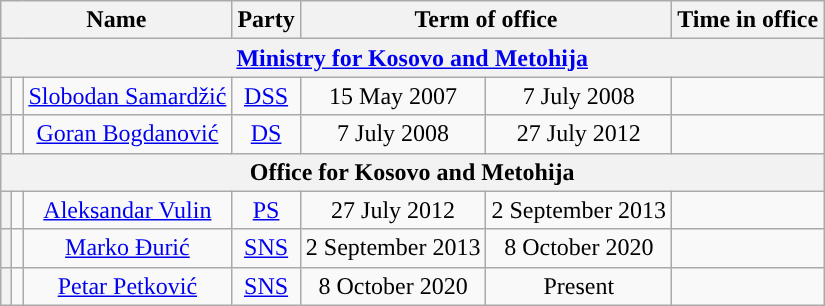<table class="wikitable" style="text-align:center;">
<tr>
<th colspan="3">Name<br></th>
<th>Party</th>
<th colspan="2">Term of office</th>
<th>Time in office</th>
</tr>
<tr>
<th colspan="7"><a href='#'>Ministry for Kosovo and Metohija</a></th>
</tr>
<tr>
<th style="background:"></th>
<td></td>
<td><a href='#'>Slobodan Samardžić</a><br></td>
<td><a href='#'>DSS</a></td>
<td>15 May 2007</td>
<td>7 July 2008</td>
<td></td>
</tr>
<tr>
<th style="background:"></th>
<td></td>
<td><a href='#'>Goran Bogdanović</a><br></td>
<td><a href='#'>DS</a></td>
<td>7 July 2008</td>
<td>27 July 2012</td>
<td></td>
</tr>
<tr>
<th colspan="7">Office for Kosovo and Metohija</th>
</tr>
<tr>
<th style="background:"></th>
<td></td>
<td><a href='#'>Aleksandar Vulin</a><br></td>
<td><a href='#'>PS</a></td>
<td>27 July 2012</td>
<td>2 September 2013</td>
<td></td>
</tr>
<tr>
<th style="background:"></th>
<td></td>
<td><a href='#'>Marko Đurić</a><br></td>
<td><a href='#'>SNS</a></td>
<td>2 September 2013</td>
<td>8 October 2020</td>
<td></td>
</tr>
<tr>
<th style="background:"></th>
<td></td>
<td><a href='#'>Petar Petković</a><br></td>
<td><a href='#'>SNS</a></td>
<td>8 October 2020</td>
<td>Present</td>
<td></td>
</tr>
</table>
